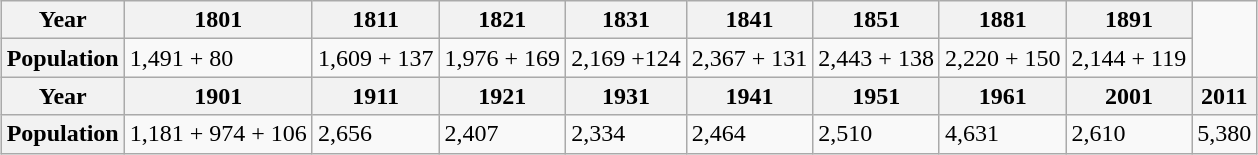<table class="wikitable" style="margin:auto;">
<tr>
<th>Year</th>
<th>1801</th>
<th>1811</th>
<th>1821</th>
<th>1831</th>
<th>1841</th>
<th>1851</th>
<th>1881</th>
<th>1891</th>
</tr>
<tr>
<th>Population</th>
<td>1,491 + 80</td>
<td>1,609 + 137</td>
<td>1,976 + 169</td>
<td>2,169 +124</td>
<td>2,367 + 131</td>
<td>2,443 + 138</td>
<td>2,220 + 150</td>
<td>2,144 + 119</td>
</tr>
<tr>
<th>Year</th>
<th>1901</th>
<th>1911</th>
<th>1921</th>
<th>1931</th>
<th>1941</th>
<th>1951</th>
<th>1961</th>
<th>2001</th>
<th>2011</th>
</tr>
<tr>
<th>Population</th>
<td>1,181 + 974 + 106</td>
<td>2,656</td>
<td>2,407</td>
<td>2,334</td>
<td>2,464</td>
<td>2,510</td>
<td>4,631</td>
<td>2,610</td>
<td>5,380</td>
</tr>
</table>
